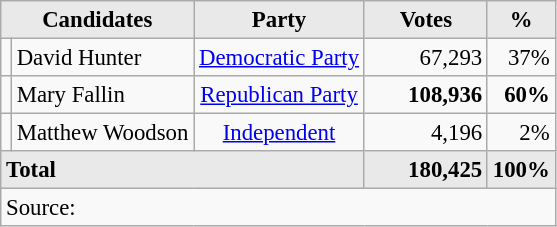<table class=wikitable style="font-size:95%; text-align:right;">
<tr>
<th style="background:#e9e9e9; text-align:center;" colspan="2">Candidates</th>
<th style="background:#e9e9e9; text-align:center;">Party</th>
<th style="background:#e9e9e9; text-align:center;">Votes</th>
<th style="background:#e9e9e9; text-align:center;">%</th>
</tr>
<tr>
<td></td>
<td align=left>David Hunter</td>
<td align=center><a href='#'>Democratic Party</a></td>
<td>67,293</td>
<td>37%</td>
</tr>
<tr>
<td></td>
<td align=left>Mary Fallin</td>
<td align=center><a href='#'>Republican Party</a></td>
<td><strong>108,936</strong></td>
<td><strong>60%</strong></td>
</tr>
<tr>
<td></td>
<td align=left>Matthew Woodson</td>
<td align=center><a href='#'>Independent</a></td>
<td>4,196</td>
<td>2%</td>
</tr>
<tr style="background:#e9e9e9;">
<td colspan="3" style="text-align:left; "><strong>Total</strong></td>
<td style="text-align:right; width:75px; "><strong>180,425</strong></td>
<td style="text-align:right; width:30px; "><strong>100%</strong></td>
</tr>
<tr>
<td style="text-align:left;" colspan="6">Source: </td>
</tr>
</table>
